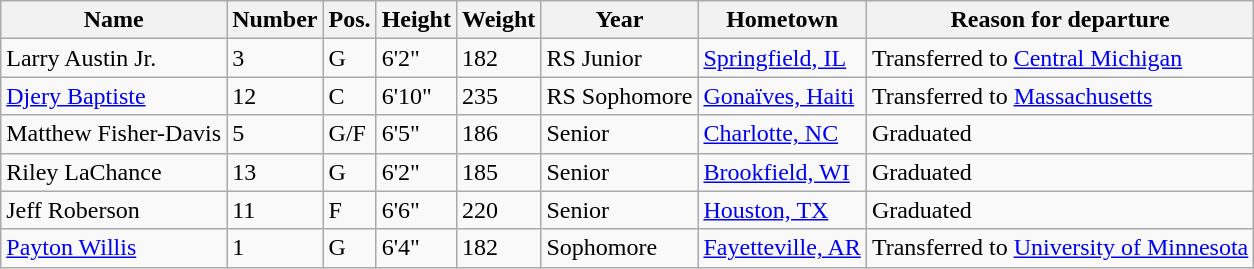<table class="wikitable sortable" border="1">
<tr>
<th>Name</th>
<th>Number</th>
<th>Pos.</th>
<th>Height</th>
<th>Weight</th>
<th>Year</th>
<th>Hometown</th>
<th class="unsortable">Reason for departure</th>
</tr>
<tr>
<td>Larry Austin Jr.</td>
<td>3</td>
<td>G</td>
<td>6'2"</td>
<td>182</td>
<td>RS Junior</td>
<td><a href='#'>Springfield, IL</a></td>
<td>Transferred to <a href='#'>Central Michigan</a></td>
</tr>
<tr>
<td><a href='#'>Djery Baptiste</a></td>
<td>12</td>
<td>C</td>
<td>6'10"</td>
<td>235</td>
<td>RS Sophomore</td>
<td><a href='#'>Gonaïves, Haiti</a></td>
<td>Transferred to <a href='#'>Massachusetts</a></td>
</tr>
<tr>
<td>Matthew Fisher-Davis</td>
<td>5</td>
<td>G/F</td>
<td>6'5"</td>
<td>186</td>
<td>Senior</td>
<td><a href='#'>Charlotte, NC</a></td>
<td>Graduated</td>
</tr>
<tr>
<td>Riley LaChance</td>
<td>13</td>
<td>G</td>
<td>6'2"</td>
<td>185</td>
<td>Senior</td>
<td><a href='#'>Brookfield, WI</a></td>
<td>Graduated</td>
</tr>
<tr>
<td>Jeff Roberson</td>
<td>11</td>
<td>F</td>
<td>6'6"</td>
<td>220</td>
<td>Senior</td>
<td><a href='#'>Houston, TX</a></td>
<td>Graduated</td>
</tr>
<tr>
<td><a href='#'>Payton Willis</a></td>
<td>1</td>
<td>G</td>
<td>6'4"</td>
<td>182</td>
<td>Sophomore</td>
<td><a href='#'>Fayetteville, AR</a></td>
<td>Transferred to <a href='#'>University of Minnesota</a></td>
</tr>
</table>
